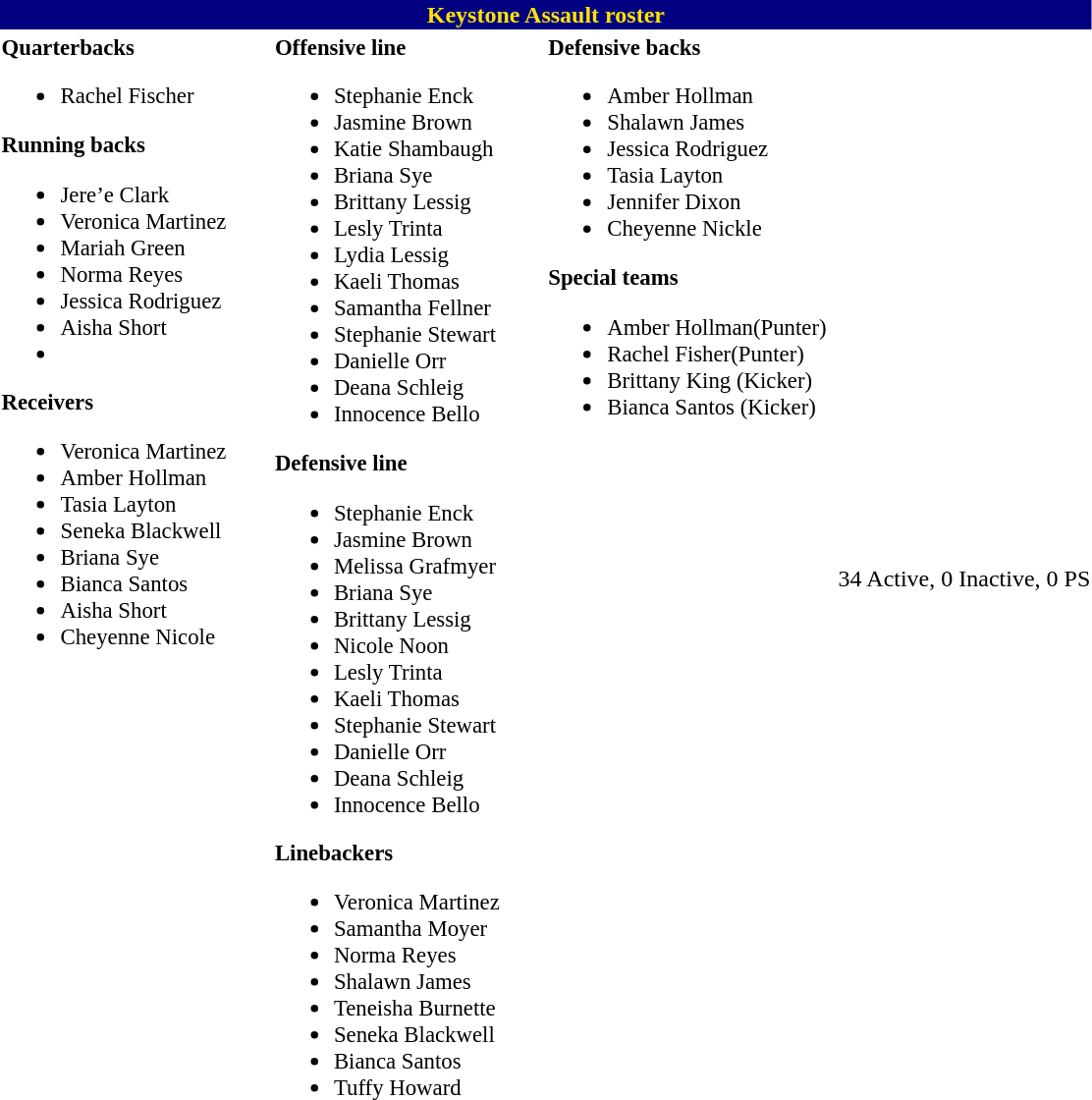<table class="toccolours" style="text-align: left;">
<tr>
<th colspan="7" style="background-color:#000080; color:#FFE303; text-align:center;">Keystone Assault roster</th>
</tr>
<tr>
<td style="font-size: 95%;vertical-align:top;"><strong>Quarterbacks</strong><br><ul><li> Rachel Fischer</li></ul><strong>Running backs</strong><ul><li>Jere’e Clark</li><li>Veronica Martinez</li><li>Mariah Green</li><li>Norma Reyes</li><li>Jessica Rodriguez</li><li>Aisha Short</li><li></li></ul><strong>Receivers</strong><ul><li>Veronica Martinez</li><li>Amber Hollman</li><li>Tasia Layton</li><li>Seneka Blackwell</li><li>Briana Sye</li><li>Bianca Santos</li><li>Aisha Short</li><li>Cheyenne Nicole</li></ul></td>
<td style="width: 25px;"></td>
<td style="font-size: 95%;vertical-align:top;"><strong>Offensive line</strong><br><ul><li>Stephanie Enck</li><li>Jasmine Brown</li><li> Katie Shambaugh</li><li> Briana Sye</li><li> Brittany Lessig</li><li> Lesly Trinta</li><li> Lydia Lessig</li><li> Kaeli Thomas</li><li> Samantha Fellner</li><li> Stephanie Stewart</li><li> Danielle Orr</li><li> Deana Schleig</li><li> Innocence Bello</li></ul><strong>Defensive line</strong><ul><li> Stephanie Enck</li><li>Jasmine Brown</li><li> Melissa Grafmyer</li><li> Briana Sye</li><li> Brittany Lessig</li><li> Nicole Noon</li><li> Lesly Trinta</li><li> Kaeli Thomas</li><li> Stephanie Stewart</li><li> Danielle Orr</li><li> Deana Schleig</li><li> Innocence Bello</li></ul><strong>Linebackers</strong><ul><li> Veronica Martinez</li><li> Samantha Moyer</li><li> Norma Reyes</li><li> Shalawn James</li><li> Teneisha Burnette</li><li> Seneka Blackwell</li><li> Bianca Santos</li><li> Tuffy Howard</li></ul></td>
<td style="width: 25px;"></td>
<td style="font-size: 95%;vertical-align:top;"><strong>Defensive backs</strong><br><ul><li> Amber Hollman</li><li> Shalawn James</li><li> Jessica Rodriguez</li><li> Tasia Layton</li><li> Jennifer Dixon</li><li> Cheyenne Nickle</li></ul><strong>Special teams</strong><ul><li> Amber Hollman(Punter)</li><li> Rachel Fisher(Punter)</li><li> Brittany King (Kicker)</li><li> Bianca Santos (Kicker)</li></ul></td>
<td> </td>
<td>34 Active, 0 Inactive, 0 PS</td>
</tr>
<tr>
</tr>
</table>
